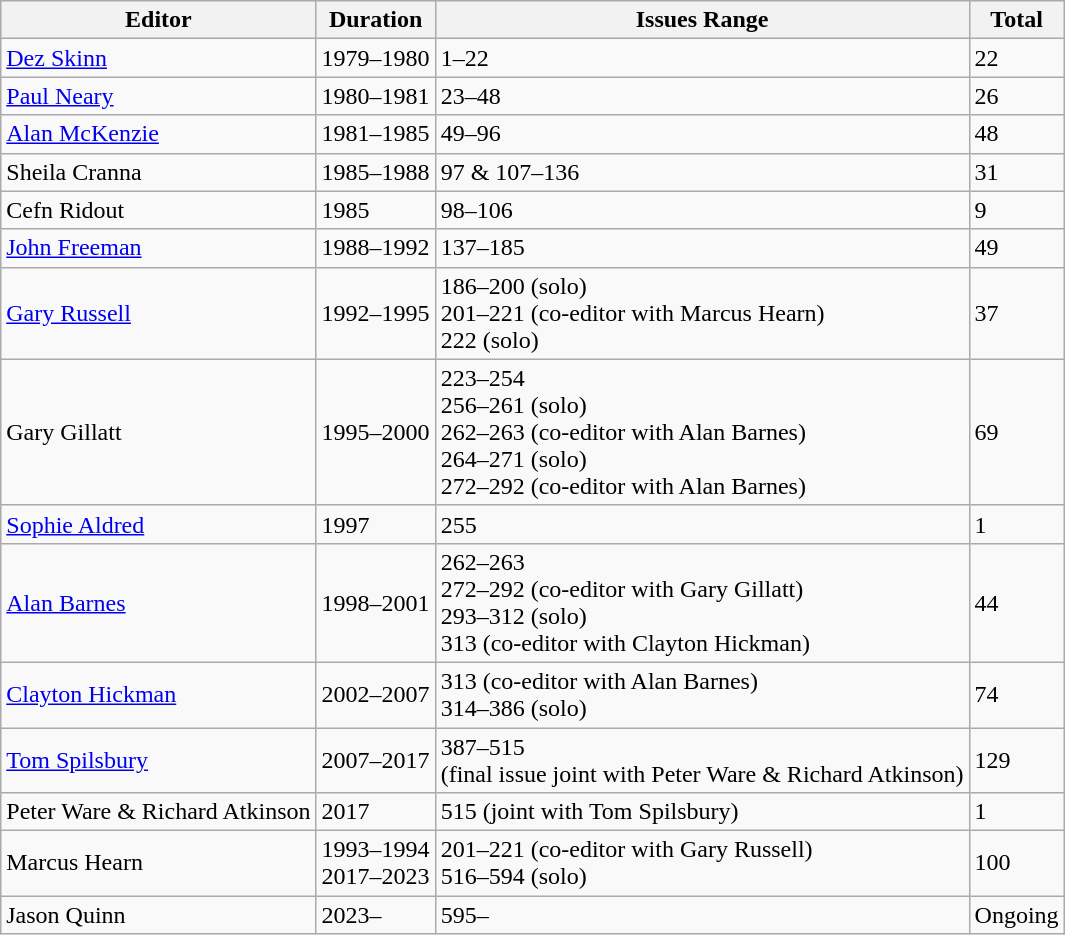<table class="wikitable" style="border:none">
<tr>
<th>Editor</th>
<th>Duration</th>
<th>Issues Range</th>
<th>Total</th>
</tr>
<tr>
<td><a href='#'>Dez Skinn</a></td>
<td>1979–1980</td>
<td>1–22</td>
<td>22</td>
</tr>
<tr>
<td><a href='#'>Paul Neary</a></td>
<td>1980–1981</td>
<td>23–48</td>
<td>26</td>
</tr>
<tr>
<td><a href='#'>Alan McKenzie</a></td>
<td>1981–1985</td>
<td>49–96</td>
<td>48</td>
</tr>
<tr>
<td>Sheila Cranna</td>
<td>1985–1988</td>
<td>97 & 107–136</td>
<td>31</td>
</tr>
<tr>
<td>Cefn Ridout</td>
<td>1985</td>
<td>98–106</td>
<td>9</td>
</tr>
<tr>
<td><a href='#'>John Freeman</a></td>
<td>1988–1992</td>
<td>137–185</td>
<td>49</td>
</tr>
<tr>
<td><a href='#'>Gary Russell</a></td>
<td>1992–1995</td>
<td>186–200 (solo)<br>201–221 (co-editor with Marcus Hearn)<br>222 (solo)</td>
<td>37</td>
</tr>
<tr>
<td>Gary Gillatt</td>
<td>1995–2000</td>
<td>223–254<br>256–261 (solo)<br>262–263 (co-editor with Alan Barnes)<br>264–271 (solo)<br>272–292 (co-editor with Alan Barnes)</td>
<td>69</td>
</tr>
<tr>
<td><a href='#'>Sophie Aldred</a></td>
<td>1997</td>
<td>255</td>
<td>1</td>
</tr>
<tr>
<td><a href='#'>Alan Barnes</a></td>
<td>1998–2001</td>
<td>262–263<br>272–292 (co-editor with Gary Gillatt)<br>293–312 (solo)<br>313 (co-editor with Clayton Hickman)</td>
<td>44</td>
</tr>
<tr>
<td><a href='#'>Clayton Hickman</a></td>
<td>2002–2007</td>
<td>313 (co-editor with Alan Barnes)<br>314–386 (solo)</td>
<td>74</td>
</tr>
<tr>
<td><a href='#'>Tom Spilsbury</a></td>
<td>2007–2017</td>
<td>387–515<br>(final issue joint with Peter Ware & Richard Atkinson)</td>
<td>129</td>
</tr>
<tr>
<td>Peter Ware & Richard Atkinson</td>
<td>2017</td>
<td>515 (joint with Tom Spilsbury)</td>
<td>1</td>
</tr>
<tr>
<td>Marcus Hearn</td>
<td>1993–1994<br>2017–2023</td>
<td>201–221 (co-editor with Gary Russell)<br>516–594 (solo)</td>
<td>100</td>
</tr>
<tr>
<td>Jason Quinn</td>
<td>2023–</td>
<td>595–</td>
<td>Ongoing</td>
</tr>
</table>
